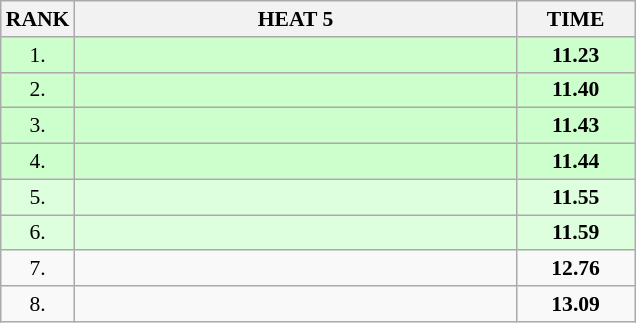<table class="wikitable" style="border-collapse: collapse; font-size: 90%;">
<tr>
<th>RANK</th>
<th style="width: 20em">HEAT 5</th>
<th style="width: 5em">TIME</th>
</tr>
<tr style="background:#ccffcc;">
<td align="center">1.</td>
<td></td>
<td align="center"><strong>11.23</strong></td>
</tr>
<tr style="background:#ccffcc;">
<td align="center">2.</td>
<td></td>
<td align="center"><strong>11.40</strong></td>
</tr>
<tr style="background:#ccffcc;">
<td align="center">3.</td>
<td></td>
<td align="center"><strong>11.43</strong></td>
</tr>
<tr style="background:#ccffcc;">
<td align="center">4.</td>
<td></td>
<td align="center"><strong>11.44</strong></td>
</tr>
<tr style="background:#ddffdd;">
<td align="center">5.</td>
<td></td>
<td align="center"><strong>11.55</strong></td>
</tr>
<tr style="background:#ddffdd;">
<td align="center">6.</td>
<td></td>
<td align="center"><strong>11.59</strong></td>
</tr>
<tr>
<td align="center">7.</td>
<td></td>
<td align="center"><strong>12.76</strong></td>
</tr>
<tr>
<td align="center">8.</td>
<td></td>
<td align="center"><strong>13.09</strong></td>
</tr>
</table>
